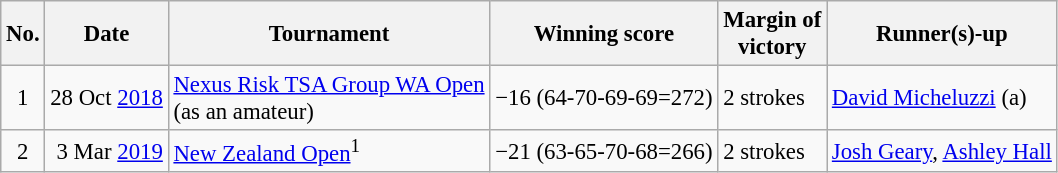<table class="wikitable" style="font-size:95%;">
<tr>
<th>No.</th>
<th>Date</th>
<th>Tournament</th>
<th>Winning score</th>
<th>Margin of<br>victory</th>
<th>Runner(s)-up</th>
</tr>
<tr>
<td align=center>1</td>
<td align=right>28 Oct <a href='#'>2018</a></td>
<td><a href='#'>Nexus Risk TSA Group WA Open</a><br>(as an amateur)</td>
<td>−16 (64-70-69-69=272)</td>
<td>2 strokes</td>
<td> <a href='#'>David Micheluzzi</a> (a)</td>
</tr>
<tr>
<td align=center>2</td>
<td align=right>3 Mar <a href='#'>2019</a></td>
<td><a href='#'>New Zealand Open</a><sup>1</sup></td>
<td>−21 (63-65-70-68=266)</td>
<td>2 strokes</td>
<td> <a href='#'>Josh Geary</a>,  <a href='#'>Ashley Hall</a></td>
</tr>
</table>
